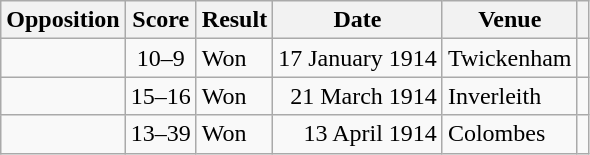<table class="wikitable sortable">
<tr>
<th scope="col">Opposition</th>
<th scope="col">Score</th>
<th scope="col">Result</th>
<th scope="col">Date</th>
<th scope="col">Venue</th>
<th scope="col" class="unsortable"></th>
</tr>
<tr>
<td></td>
<td align="center">10–9</td>
<td>Won</td>
<td align=right>17 January 1914</td>
<td>Twickenham</td>
<td></td>
</tr>
<tr>
<td></td>
<td align="center">15–16</td>
<td>Won</td>
<td align=right>21 March 1914</td>
<td>Inverleith</td>
<td></td>
</tr>
<tr>
<td></td>
<td align="center">13–39</td>
<td>Won</td>
<td align=right>13 April 1914</td>
<td>Colombes</td>
<td></td>
</tr>
</table>
